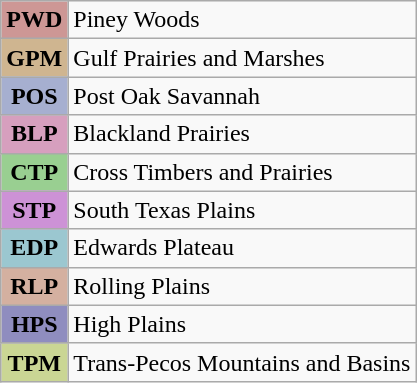<table class="wikitable">
<tr>
<th scope="row"  style="width:20px; background:#CD9795;">PWD</th>
<td>Piney Woods</td>
</tr>
<tr>
<th scope="row"  style="width:20px; background:#CFB590;">GPM</th>
<td>Gulf Prairies and Marshes</td>
</tr>
<tr>
<th scope="row"  style="width:20px; background:#A6AFD0;">POS</th>
<td>Post Oak Savannah</td>
</tr>
<tr>
<th scope="row"  style="width:20px; background:#D69FBE;">BLP</th>
<td>Blackland Prairies</td>
</tr>
<tr>
<th scope="row"  style="width:20px; background:#99CF91;">CTP</th>
<td>Cross Timbers and Prairies</td>
</tr>
<tr>
<th scope="row"  style="width:20px; background:#CD92D6;">STP</th>
<td>South Texas Plains</td>
</tr>
<tr>
<th scope="row"  style="width:20px; background:#9BC7D0;">EDP</th>
<td>Edwards Plateau</td>
</tr>
<tr>
<th scope="row"  style="width:20px; background:#D4B0A0;">RLP</th>
<td>Rolling Plains</td>
</tr>
<tr>
<th scope="row"  style="width:20px; background:#8F8DBF;">HPS</th>
<td>High Plains</td>
</tr>
<tr>
<th scope="row"  style="width:20px; background:#CAD694;">TPM</th>
<td>Trans-Pecos Mountains and Basins</td>
</tr>
</table>
